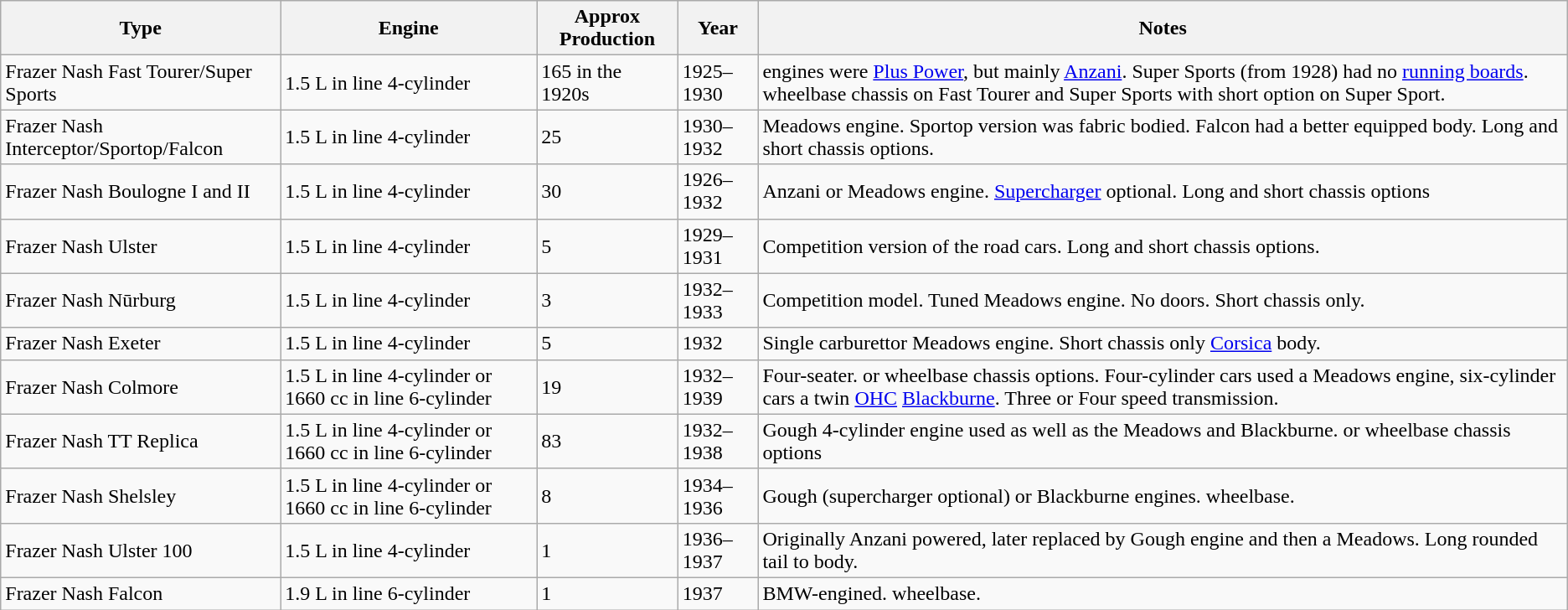<table class="wikitable">
<tr>
<th>Type</th>
<th>Engine</th>
<th>Approx Production</th>
<th>Year</th>
<th>Notes</th>
</tr>
<tr>
<td>Frazer Nash Fast Tourer/Super Sports</td>
<td>1.5 L in line 4-cylinder</td>
<td>165 in the 1920s</td>
<td>1925–1930</td>
<td>engines were <a href='#'>Plus Power</a>, but mainly <a href='#'>Anzani</a>. Super Sports (from 1928) had no <a href='#'>running boards</a>.  wheelbase chassis on Fast Tourer and Super Sports with short  option on Super Sport.</td>
</tr>
<tr>
<td>Frazer Nash Interceptor/Sportop/Falcon</td>
<td>1.5 L in line 4-cylinder</td>
<td>25</td>
<td>1930–1932</td>
<td>Meadows engine. Sportop version was fabric bodied. Falcon had a better equipped body. Long and short chassis options.</td>
</tr>
<tr>
<td>Frazer Nash Boulogne I and II</td>
<td>1.5 L in line 4-cylinder</td>
<td>30</td>
<td>1926–1932</td>
<td>Anzani or Meadows engine. <a href='#'>Supercharger</a> optional. Long and short chassis options</td>
</tr>
<tr>
<td>Frazer Nash Ulster</td>
<td>1.5 L in line 4-cylinder</td>
<td>5</td>
<td>1929–1931</td>
<td>Competition version of the road cars. Long and short chassis options.</td>
</tr>
<tr>
<td>Frazer Nash Nūrburg</td>
<td>1.5 L in line 4-cylinder</td>
<td>3</td>
<td>1932–1933</td>
<td>Competition model. Tuned Meadows engine. No doors. Short chassis only.</td>
</tr>
<tr>
<td>Frazer Nash Exeter</td>
<td>1.5 L in line 4-cylinder</td>
<td>5</td>
<td>1932</td>
<td>Single carburettor Meadows engine. Short chassis only <a href='#'>Corsica</a> body.</td>
</tr>
<tr>
<td>Frazer Nash Colmore</td>
<td>1.5 L in line 4-cylinder or 1660 cc in line 6-cylinder</td>
<td>19</td>
<td>1932–1939</td>
<td>Four-seater.  or  wheelbase chassis options. Four-cylinder cars used a Meadows engine, six-cylinder cars a twin <a href='#'>OHC</a> <a href='#'>Blackburne</a>. Three or Four speed transmission.</td>
</tr>
<tr>
<td>Frazer Nash TT Replica</td>
<td>1.5 L in line 4-cylinder or 1660 cc in line 6-cylinder</td>
<td>83</td>
<td>1932–1938</td>
<td>Gough 4-cylinder engine used as well as the Meadows and Blackburne.  or  wheelbase chassis options</td>
</tr>
<tr>
<td>Frazer Nash Shelsley</td>
<td>1.5 L in line 4-cylinder or 1660 cc in line 6-cylinder</td>
<td>8</td>
<td>1934–1936</td>
<td>Gough (supercharger optional) or Blackburne engines.  wheelbase.</td>
</tr>
<tr>
<td>Frazer Nash Ulster 100</td>
<td>1.5 L in line 4-cylinder</td>
<td>1</td>
<td>1936–1937</td>
<td>Originally Anzani powered, later replaced by Gough engine and then a Meadows. Long rounded tail to body.</td>
</tr>
<tr>
<td>Frazer Nash Falcon</td>
<td>1.9 L in line 6-cylinder</td>
<td>1</td>
<td>1937</td>
<td>BMW-engined.  wheelbase.</td>
</tr>
</table>
